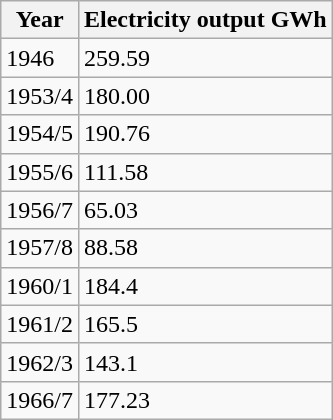<table class="wikitable">
<tr>
<th>Year</th>
<th>Electricity output GWh</th>
</tr>
<tr>
<td>1946</td>
<td>259.59</td>
</tr>
<tr>
<td>1953/4</td>
<td>180.00</td>
</tr>
<tr>
<td>1954/5</td>
<td>190.76</td>
</tr>
<tr>
<td>1955/6</td>
<td>111.58</td>
</tr>
<tr>
<td>1956/7</td>
<td>65.03</td>
</tr>
<tr>
<td>1957/8</td>
<td>88.58</td>
</tr>
<tr>
<td>1960/1</td>
<td>184.4</td>
</tr>
<tr>
<td>1961/2</td>
<td>165.5</td>
</tr>
<tr>
<td>1962/3</td>
<td>143.1</td>
</tr>
<tr>
<td>1966/7</td>
<td>177.23</td>
</tr>
</table>
